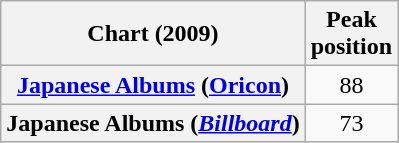<table class="wikitable sortable plainrowheaders" style="text-align:center">
<tr>
<th scope="col">Chart (2009)</th>
<th scope="col">Peak<br>position</th>
</tr>
<tr>
<th scope="row"><a href='#'>Japanese Albums</a> (<a href='#'>Oricon</a>)</th>
<td>88</td>
</tr>
<tr>
<th scope="row">Japanese Albums (<em><a href='#'>Billboard</a></em>)</th>
<td>73</td>
</tr>
</table>
